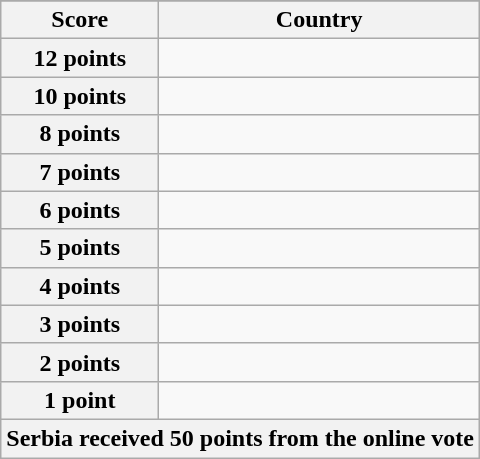<table class="wikitable">
<tr>
</tr>
<tr>
<th scope="col" width="33%">Score</th>
<th scope="col">Country</th>
</tr>
<tr>
<th scope="row">12 points</th>
<td></td>
</tr>
<tr>
<th scope="row">10 points</th>
<td></td>
</tr>
<tr>
<th scope="row">8 points</th>
<td></td>
</tr>
<tr>
<th scope="row">7 points</th>
<td></td>
</tr>
<tr>
<th scope="row">6 points</th>
<td></td>
</tr>
<tr>
<th scope="row">5 points</th>
<td></td>
</tr>
<tr>
<th scope="row">4 points</th>
<td></td>
</tr>
<tr>
<th scope="row">3 points</th>
<td></td>
</tr>
<tr>
<th scope="row">2 points</th>
<td></td>
</tr>
<tr>
<th scope="row">1 point</th>
<td></td>
</tr>
<tr>
<th colspan="2">Serbia received 50 points from the online vote</th>
</tr>
</table>
